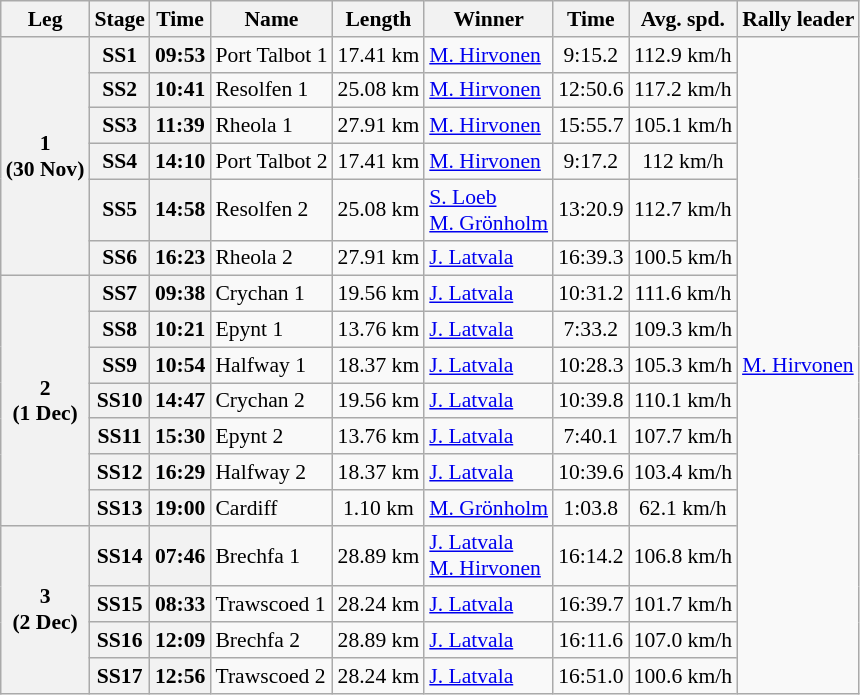<table class="wikitable" style="text-align: center; font-size: 90%; max-width: 950px;">
<tr>
<th>Leg</th>
<th>Stage</th>
<th>Time</th>
<th>Name</th>
<th>Length</th>
<th>Winner</th>
<th>Time</th>
<th>Avg. spd.</th>
<th>Rally leader</th>
</tr>
<tr>
<th rowspan="6">1<br>(30 Nov)</th>
<th>SS1</th>
<th>09:53</th>
<td align=left>Port Talbot 1</td>
<td>17.41 km</td>
<td align=left> <a href='#'>M. Hirvonen</a></td>
<td>9:15.2</td>
<td>112.9 km/h</td>
<td align=left rowspan="17"> <a href='#'>M. Hirvonen</a></td>
</tr>
<tr>
<th>SS2</th>
<th>10:41</th>
<td align=left>Resolfen 1</td>
<td>25.08 km</td>
<td align=left> <a href='#'>M. Hirvonen</a></td>
<td>12:50.6</td>
<td>117.2 km/h</td>
</tr>
<tr>
<th>SS3</th>
<th>11:39</th>
<td align=left>Rheola 1</td>
<td>27.91 km</td>
<td align=left> <a href='#'>M. Hirvonen</a></td>
<td>15:55.7</td>
<td>105.1 km/h</td>
</tr>
<tr>
<th>SS4</th>
<th>14:10</th>
<td align=left>Port Talbot 2</td>
<td>17.41 km</td>
<td align=left> <a href='#'>M. Hirvonen</a></td>
<td>9:17.2</td>
<td>112 km/h</td>
</tr>
<tr>
<th>SS5</th>
<th>14:58</th>
<td align=left>Resolfen 2</td>
<td>25.08 km</td>
<td align=left> <a href='#'>S. Loeb</a><br> <a href='#'>M. Grönholm</a></td>
<td>13:20.9</td>
<td>112.7 km/h</td>
</tr>
<tr>
<th>SS6</th>
<th>16:23</th>
<td align=left>Rheola 2</td>
<td>27.91 km</td>
<td align=left> <a href='#'>J. Latvala</a></td>
<td>16:39.3</td>
<td>100.5 km/h</td>
</tr>
<tr>
<th rowspan="7">2<br>(1 Dec)</th>
<th>SS7</th>
<th>09:38</th>
<td align=left>Crychan 1</td>
<td>19.56 km</td>
<td align=left> <a href='#'>J. Latvala</a></td>
<td>10:31.2</td>
<td>111.6 km/h</td>
</tr>
<tr>
<th>SS8</th>
<th>10:21</th>
<td align=left>Epynt 1</td>
<td>13.76 km</td>
<td align=left> <a href='#'>J. Latvala</a></td>
<td>7:33.2</td>
<td>109.3 km/h</td>
</tr>
<tr>
<th>SS9</th>
<th>10:54</th>
<td align=left>Halfway 1</td>
<td>18.37 km</td>
<td align=left> <a href='#'>J. Latvala</a></td>
<td>10:28.3</td>
<td>105.3 km/h</td>
</tr>
<tr>
<th>SS10</th>
<th>14:47</th>
<td align=left>Crychan 2</td>
<td>19.56 km</td>
<td align=left> <a href='#'>J. Latvala</a></td>
<td>10:39.8</td>
<td>110.1 km/h</td>
</tr>
<tr>
<th>SS11</th>
<th>15:30</th>
<td align=left>Epynt 2</td>
<td>13.76 km</td>
<td align=left> <a href='#'>J. Latvala</a></td>
<td>7:40.1</td>
<td>107.7 km/h</td>
</tr>
<tr>
<th>SS12</th>
<th>16:29</th>
<td align=left>Halfway 2</td>
<td>18.37 km</td>
<td align=left> <a href='#'>J. Latvala</a></td>
<td>10:39.6</td>
<td>103.4 km/h</td>
</tr>
<tr>
<th>SS13</th>
<th>19:00</th>
<td align=left>Cardiff</td>
<td>1.10 km</td>
<td align=left> <a href='#'>M. Grönholm</a></td>
<td>1:03.8</td>
<td>62.1 km/h</td>
</tr>
<tr>
<th rowspan="4">3<br>(2 Dec)</th>
<th>SS14</th>
<th>07:46</th>
<td align=left>Brechfa 1</td>
<td>28.89 km</td>
<td align=left> <a href='#'>J. Latvala</a><br> <a href='#'>M. Hirvonen</a></td>
<td>16:14.2</td>
<td>106.8 km/h</td>
</tr>
<tr>
<th>SS15</th>
<th>08:33</th>
<td align=left>Trawscoed 1</td>
<td>28.24 km</td>
<td align=left> <a href='#'>J. Latvala</a></td>
<td>16:39.7</td>
<td>101.7 km/h</td>
</tr>
<tr>
<th>SS16</th>
<th>12:09</th>
<td align=left>Brechfa 2</td>
<td>28.89 km</td>
<td align=left> <a href='#'>J. Latvala</a></td>
<td>16:11.6</td>
<td>107.0 km/h</td>
</tr>
<tr>
<th>SS17</th>
<th>12:56</th>
<td align=left>Trawscoed 2</td>
<td>28.24 km</td>
<td align=left> <a href='#'>J. Latvala</a></td>
<td>16:51.0</td>
<td>100.6 km/h</td>
</tr>
</table>
